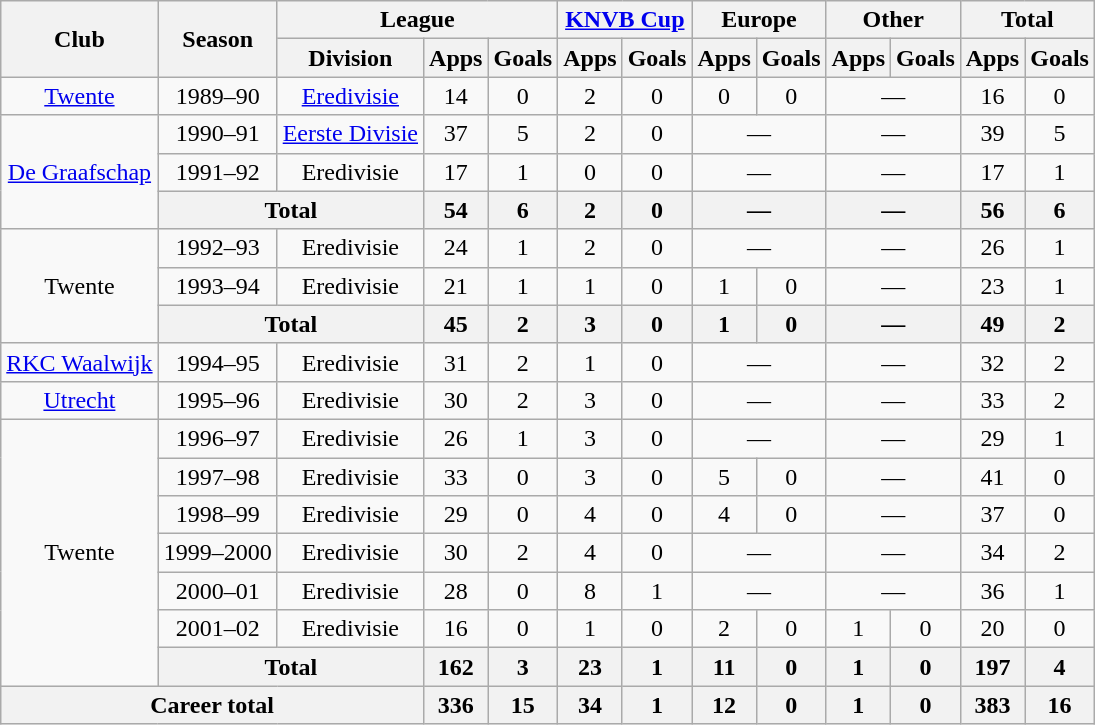<table class="wikitable" style="text-align: center;">
<tr>
<th rowspan="2">Club</th>
<th rowspan="2">Season</th>
<th colspan="3">League</th>
<th colspan="2"><a href='#'>KNVB Cup</a></th>
<th colspan="2">Europe</th>
<th colspan="2">Other</th>
<th colspan="2">Total</th>
</tr>
<tr>
<th>Division</th>
<th>Apps</th>
<th>Goals</th>
<th>Apps</th>
<th>Goals</th>
<th>Apps</th>
<th>Goals</th>
<th>Apps</th>
<th>Goals</th>
<th>Apps</th>
<th>Goals</th>
</tr>
<tr>
<td><a href='#'>Twente</a></td>
<td>1989–90</td>
<td><a href='#'>Eredivisie</a></td>
<td>14</td>
<td>0</td>
<td>2</td>
<td>0</td>
<td>0</td>
<td>0</td>
<td colspan="2">—</td>
<td>16</td>
<td>0</td>
</tr>
<tr>
<td rowspan="3"><a href='#'>De Graafschap</a></td>
<td>1990–91</td>
<td><a href='#'>Eerste Divisie</a></td>
<td>37</td>
<td>5</td>
<td>2</td>
<td>0</td>
<td colspan="2">—</td>
<td colspan="2">—</td>
<td>39</td>
<td>5</td>
</tr>
<tr>
<td>1991–92</td>
<td>Eredivisie</td>
<td>17</td>
<td>1</td>
<td>0</td>
<td>0</td>
<td colspan="2">—</td>
<td colspan="2">—</td>
<td>17</td>
<td>1</td>
</tr>
<tr>
<th colspan="2">Total</th>
<th>54</th>
<th>6</th>
<th>2</th>
<th>0</th>
<th colspan="2">—</th>
<th colspan="2">—</th>
<th>56</th>
<th>6</th>
</tr>
<tr>
<td rowspan="3">Twente</td>
<td>1992–93</td>
<td>Eredivisie</td>
<td>24</td>
<td>1</td>
<td>2</td>
<td>0</td>
<td colspan="2">—</td>
<td colspan="2">—</td>
<td>26</td>
<td>1</td>
</tr>
<tr>
<td>1993–94</td>
<td>Eredivisie</td>
<td>21</td>
<td>1</td>
<td>1</td>
<td>0</td>
<td>1</td>
<td>0</td>
<td colspan="2">—</td>
<td>23</td>
<td>1</td>
</tr>
<tr>
<th colspan="2">Total</th>
<th>45</th>
<th>2</th>
<th>3</th>
<th>0</th>
<th>1</th>
<th>0</th>
<th colspan="2">—</th>
<th>49</th>
<th>2</th>
</tr>
<tr>
<td><a href='#'>RKC Waalwijk</a></td>
<td>1994–95</td>
<td>Eredivisie</td>
<td>31</td>
<td>2</td>
<td>1</td>
<td>0</td>
<td colspan="2">—</td>
<td colspan="2">—</td>
<td>32</td>
<td>2</td>
</tr>
<tr>
<td><a href='#'>Utrecht</a></td>
<td>1995–96</td>
<td>Eredivisie</td>
<td>30</td>
<td>2</td>
<td>3</td>
<td>0</td>
<td colspan="2">—</td>
<td colspan="2">—</td>
<td>33</td>
<td>2</td>
</tr>
<tr>
<td rowspan="7">Twente</td>
<td>1996–97</td>
<td>Eredivisie</td>
<td>26</td>
<td>1</td>
<td>3</td>
<td>0</td>
<td colspan="2">—</td>
<td colspan="2">—</td>
<td>29</td>
<td>1</td>
</tr>
<tr>
<td>1997–98</td>
<td>Eredivisie</td>
<td>33</td>
<td>0</td>
<td>3</td>
<td>0</td>
<td>5</td>
<td>0</td>
<td colspan="2">—</td>
<td>41</td>
<td>0</td>
</tr>
<tr>
<td>1998–99</td>
<td>Eredivisie</td>
<td>29</td>
<td>0</td>
<td>4</td>
<td>0</td>
<td>4</td>
<td>0</td>
<td colspan="2">—</td>
<td>37</td>
<td>0</td>
</tr>
<tr>
<td>1999–2000</td>
<td>Eredivisie</td>
<td>30</td>
<td>2</td>
<td>4</td>
<td>0</td>
<td colspan="2">—</td>
<td colspan="2">—</td>
<td>34</td>
<td>2</td>
</tr>
<tr>
<td>2000–01</td>
<td>Eredivisie</td>
<td>28</td>
<td>0</td>
<td>8</td>
<td>1</td>
<td colspan="2">—</td>
<td colspan="2">—</td>
<td>36</td>
<td>1</td>
</tr>
<tr>
<td>2001–02</td>
<td>Eredivisie</td>
<td>16</td>
<td>0</td>
<td>1</td>
<td>0</td>
<td>2</td>
<td>0</td>
<td>1</td>
<td>0</td>
<td>20</td>
<td>0</td>
</tr>
<tr>
<th colspan="2">Total</th>
<th>162</th>
<th>3</th>
<th>23</th>
<th>1</th>
<th>11</th>
<th>0</th>
<th>1</th>
<th>0</th>
<th>197</th>
<th>4</th>
</tr>
<tr>
<th colspan="3">Career total</th>
<th>336</th>
<th>15</th>
<th>34</th>
<th>1</th>
<th>12</th>
<th>0</th>
<th>1</th>
<th>0</th>
<th>383</th>
<th>16</th>
</tr>
</table>
